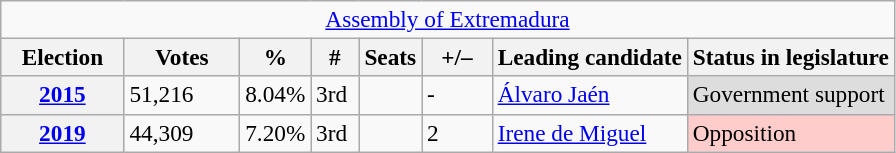<table class="wikitable" style="font-size:97%; text-align:left;">
<tr>
<td colspan="8" align="center"><a href='#'>Assembly of Extremadura</a></td>
</tr>
<tr>
<th width="75">Election</th>
<th width="70">Votes</th>
<th width="35">%</th>
<th width="25">#</th>
<th>Seats</th>
<th width="40">+/–</th>
<th>Leading candidate</th>
<th>Status in legislature</th>
</tr>
<tr>
<th><a href='#'>2015</a></th>
<td>51,216</td>
<td>8.04%</td>
<td>3rd</td>
<td></td>
<td>-</td>
<td><a href='#'>Álvaro Jaén</a></td>
<td style="background:#ddd;">Government support</td>
</tr>
<tr>
<th><a href='#'>2019</a></th>
<td>44,309</td>
<td>7.20%</td>
<td>3rd</td>
<td></td>
<td>2</td>
<td><a href='#'>Irene de Miguel</a></td>
<td style="background:#fcc;">Opposition</td>
</tr>
</table>
